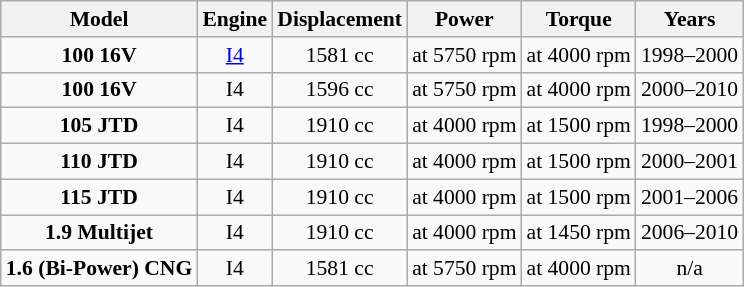<table class="wikitable" style="text-align:center; font-size:90%;">
<tr style=" text-align:center; vertical-align:middle;">
<th>Model</th>
<th>Engine</th>
<th>Displacement</th>
<th>Power</th>
<th>Torque</th>
<th>Years</th>
</tr>
<tr>
<td><strong>100 16V</strong></td>
<td><a href='#'>I4</a></td>
<td>1581 cc</td>
<td> at 5750 rpm</td>
<td> at 4000 rpm</td>
<td>1998–2000</td>
</tr>
<tr>
<td><strong>100 16V</strong></td>
<td>I4</td>
<td>1596 cc</td>
<td> at 5750 rpm</td>
<td> at 4000 rpm</td>
<td>2000–2010</td>
</tr>
<tr>
<td><strong>105 JTD</strong></td>
<td>I4</td>
<td>1910 cc</td>
<td> at 4000 rpm</td>
<td> at 1500 rpm</td>
<td>1998–2000</td>
</tr>
<tr>
<td><strong>110 JTD</strong></td>
<td>I4</td>
<td>1910 cc</td>
<td> at 4000 rpm</td>
<td> at 1500 rpm</td>
<td>2000–2001</td>
</tr>
<tr>
<td><strong>115 JTD</strong></td>
<td>I4</td>
<td>1910 cc</td>
<td> at 4000 rpm</td>
<td> at 1500 rpm</td>
<td>2001–2006</td>
</tr>
<tr>
<td><strong>1.9 Multijet</strong></td>
<td>I4</td>
<td>1910 cc</td>
<td> at 4000 rpm</td>
<td> at 1450 rpm</td>
<td>2006–2010</td>
</tr>
<tr>
<td><strong>1.6 (Bi-Power) CNG</strong></td>
<td>I4</td>
<td>1581 cc</td>
<td> at 5750 rpm</td>
<td> at 4000 rpm</td>
<td>n/a</td>
</tr>
</table>
